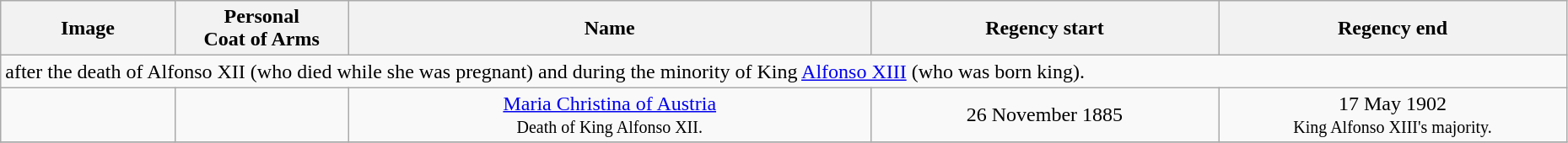<table width=98% class="wikitable">
<tr>
<th width=10%>Image</th>
<th width=10%>Personal<br>Coat of Arms</th>
<th width=30%>Name</th>
<th width=20%>Regency start</th>
<th width=20%>Regency end</th>
</tr>
<tr>
<td colspan=5> after the death of Alfonso XII (who died while she was pregnant) and during the minority of King <a href='#'>Alfonso XIII</a> (who was born king).</td>
</tr>
<tr>
<td align="center"></td>
<td align="center"></td>
<td align="center"><a href='#'>Maria Christina of Austria</a><br><small>Death of King Alfonso XII.</small></td>
<td align="center">26 November 1885</td>
<td align="center">17 May 1902<br><small>King Alfonso XIII's majority.</small></td>
</tr>
<tr>
</tr>
</table>
